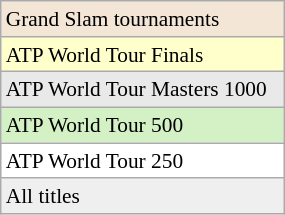<table class="wikitable" style="font-size:89%;" width=15%>
<tr bgcolor="#F3E6D7">
<td>Grand Slam tournaments</td>
</tr>
<tr bgcolor="#ffffcc">
<td>ATP World Tour Finals</td>
</tr>
<tr bgcolor="#E9E9E9">
<td>ATP World Tour Masters 1000</td>
</tr>
<tr bgcolor="#D4F1C5">
<td>ATP World Tour 500</td>
</tr>
<tr bgcolor="#ffffff">
<td>ATP World Tour 250</td>
</tr>
<tr bgcolor="#efefef">
<td>All titles</td>
</tr>
</table>
